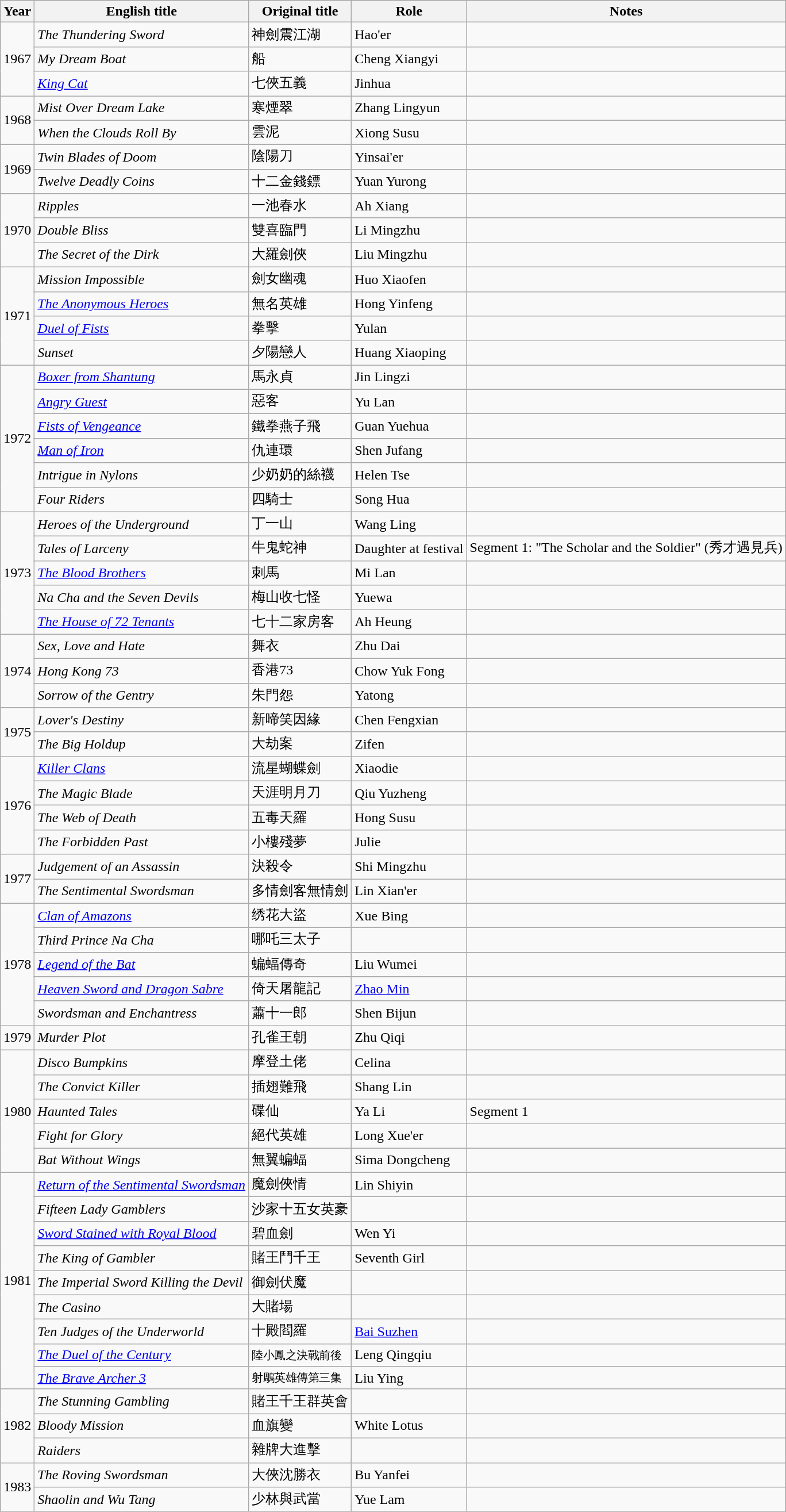<table class="wikitable sortable">
<tr>
<th>Year</th>
<th>English title</th>
<th>Original title</th>
<th>Role</th>
<th class="unsortable">Notes</th>
</tr>
<tr>
<td rowspan=3>1967</td>
<td><em>The Thundering Sword</em></td>
<td>神劍震江湖</td>
<td>Hao'er</td>
<td></td>
</tr>
<tr>
<td><em>My Dream Boat</em></td>
<td>船</td>
<td>Cheng Xiangyi</td>
<td></td>
</tr>
<tr>
<td><em><a href='#'>King Cat</a></em></td>
<td>七俠五義</td>
<td>Jinhua</td>
<td></td>
</tr>
<tr>
<td rowspan=2>1968</td>
<td><em>Mist Over Dream Lake</em></td>
<td>寒煙翠</td>
<td>Zhang Lingyun</td>
<td></td>
</tr>
<tr>
<td><em>When the Clouds Roll By</em></td>
<td>雲泥</td>
<td>Xiong Susu</td>
<td></td>
</tr>
<tr>
<td rowspan=2>1969</td>
<td><em>Twin Blades of Doom</em></td>
<td>陰陽刀</td>
<td>Yinsai'er</td>
<td></td>
</tr>
<tr>
<td><em>Twelve Deadly Coins</em></td>
<td>十二金錢鏢</td>
<td>Yuan Yurong</td>
<td></td>
</tr>
<tr>
<td rowspan=3>1970</td>
<td><em>Ripples</em></td>
<td>一池春水</td>
<td>Ah Xiang</td>
<td></td>
</tr>
<tr>
<td><em>Double Bliss</em></td>
<td>雙喜臨門</td>
<td>Li Mingzhu</td>
<td></td>
</tr>
<tr>
<td><em>The Secret of the Dirk</em></td>
<td>大羅劍俠</td>
<td>Liu Mingzhu</td>
<td></td>
</tr>
<tr>
<td rowspan=4>1971</td>
<td><em>Mission Impossible</em></td>
<td>劍女幽魂</td>
<td>Huo Xiaofen</td>
<td></td>
</tr>
<tr>
<td><em><a href='#'>The Anonymous Heroes</a></em></td>
<td>無名英雄</td>
<td>Hong Yinfeng</td>
<td></td>
</tr>
<tr>
<td><em><a href='#'>Duel of Fists</a></em></td>
<td>拳擊</td>
<td>Yulan</td>
<td></td>
</tr>
<tr>
<td><em>Sunset</em></td>
<td>夕陽戀人</td>
<td>Huang Xiaoping</td>
<td></td>
</tr>
<tr>
<td rowspan=6>1972</td>
<td><em><a href='#'>Boxer from Shantung</a></em></td>
<td>馬永貞</td>
<td>Jin Lingzi</td>
<td></td>
</tr>
<tr>
<td><em><a href='#'>Angry Guest</a></em></td>
<td>惡客</td>
<td>Yu Lan</td>
<td></td>
</tr>
<tr>
<td><em><a href='#'>Fists of Vengeance</a></em></td>
<td>鐵拳燕子飛</td>
<td>Guan Yuehua</td>
<td></td>
</tr>
<tr>
<td><em><a href='#'>Man of Iron</a></em></td>
<td>仇連環</td>
<td>Shen Jufang</td>
<td></td>
</tr>
<tr>
<td><em>Intrigue in Nylons</em></td>
<td>少奶奶的絲襪</td>
<td>Helen Tse</td>
<td></td>
</tr>
<tr>
<td><em>Four Riders</em></td>
<td>四騎士</td>
<td>Song Hua</td>
<td></td>
</tr>
<tr>
<td rowspan=5>1973</td>
<td><em>Heroes of the Underground</em></td>
<td>丁一山</td>
<td>Wang Ling</td>
<td></td>
</tr>
<tr>
<td><em>Tales of Larceny</em></td>
<td>牛鬼蛇神</td>
<td>Daughter at festival</td>
<td>Segment 1: "The Scholar and the Soldier" (秀才遇見兵)</td>
</tr>
<tr>
<td><em><a href='#'>The Blood Brothers</a></em></td>
<td>刺馬</td>
<td>Mi Lan</td>
<td></td>
</tr>
<tr>
<td><em>Na Cha and the Seven Devils</em></td>
<td>梅山收七怪</td>
<td>Yuewa</td>
<td></td>
</tr>
<tr>
<td><em><a href='#'>The House of 72 Tenants</a></em></td>
<td>七十二家房客</td>
<td>Ah Heung</td>
<td></td>
</tr>
<tr>
<td rowspan=3>1974</td>
<td><em>Sex, Love and Hate</em></td>
<td>舞衣</td>
<td>Zhu Dai</td>
<td></td>
</tr>
<tr>
<td><em>Hong Kong 73</em></td>
<td>香港73</td>
<td>Chow Yuk Fong</td>
<td></td>
</tr>
<tr>
<td><em>Sorrow of the Gentry</em></td>
<td>朱門怨</td>
<td>Yatong</td>
<td></td>
</tr>
<tr>
<td rowspan=2>1975</td>
<td><em>Lover's Destiny</em></td>
<td>新啼笑因緣</td>
<td>Chen Fengxian</td>
<td></td>
</tr>
<tr>
<td><em>The Big Holdup</em></td>
<td>大劫案</td>
<td>Zifen</td>
<td></td>
</tr>
<tr>
<td rowspan=4>1976</td>
<td><em><a href='#'>Killer Clans</a></em></td>
<td>流星蝴蝶劍</td>
<td>Xiaodie</td>
<td></td>
</tr>
<tr>
<td><em>The Magic Blade</em></td>
<td>天涯明月刀</td>
<td>Qiu Yuzheng</td>
<td></td>
</tr>
<tr>
<td><em>The Web of Death</em></td>
<td>五毒天羅</td>
<td>Hong Susu</td>
<td></td>
</tr>
<tr>
<td><em>The Forbidden Past</em></td>
<td>小樓殘夢</td>
<td>Julie</td>
<td></td>
</tr>
<tr>
<td rowspan=2>1977</td>
<td><em>Judgement of an Assassin</em></td>
<td>決殺令</td>
<td>Shi Mingzhu</td>
<td></td>
</tr>
<tr>
<td><em>The Sentimental Swordsman</em></td>
<td>多情劍客無情劍</td>
<td>Lin Xian'er</td>
<td></td>
</tr>
<tr>
<td rowspan=5>1978</td>
<td><em><a href='#'>Clan of Amazons</a></em></td>
<td>绣花大盜</td>
<td>Xue Bing</td>
<td></td>
</tr>
<tr>
<td><em>Third Prince Na Cha</em></td>
<td>哪吒三太子</td>
<td></td>
<td></td>
</tr>
<tr>
<td><em><a href='#'>Legend of the Bat</a></em></td>
<td>蝙蝠傳奇</td>
<td>Liu Wumei</td>
<td></td>
</tr>
<tr>
<td><em><a href='#'>Heaven Sword and Dragon Sabre</a></em></td>
<td>倚天屠龍記</td>
<td><a href='#'>Zhao Min</a></td>
<td></td>
</tr>
<tr>
<td><em>Swordsman and Enchantress</em></td>
<td>蕭十一郎</td>
<td>Shen Bijun</td>
<td></td>
</tr>
<tr>
<td>1979</td>
<td><em>Murder Plot</em></td>
<td>孔雀王朝</td>
<td>Zhu Qiqi</td>
<td></td>
</tr>
<tr>
<td rowspan=5>1980</td>
<td><em>Disco Bumpkins</em></td>
<td>摩登土佬</td>
<td>Celina</td>
<td></td>
</tr>
<tr>
<td><em>The Convict Killer</em></td>
<td>插翅難飛</td>
<td>Shang Lin</td>
<td></td>
</tr>
<tr>
<td><em>Haunted Tales</em></td>
<td>碟仙</td>
<td>Ya Li</td>
<td>Segment 1</td>
</tr>
<tr>
<td><em>Fight for Glory</em></td>
<td>絕代英雄</td>
<td>Long Xue'er</td>
<td></td>
</tr>
<tr>
<td><em>Bat Without Wings</em></td>
<td>無翼蝙蝠</td>
<td>Sima Dongcheng</td>
<td></td>
</tr>
<tr>
<td rowspan=9>1981</td>
<td><em><a href='#'>Return of the Sentimental Swordsman</a></em></td>
<td>魔劍俠情</td>
<td>Lin Shiyin</td>
<td></td>
</tr>
<tr>
<td><em>Fifteen Lady Gamblers</em></td>
<td>沙家十五女英豪</td>
<td></td>
<td></td>
</tr>
<tr>
<td><em><a href='#'>Sword Stained with Royal Blood</a></em></td>
<td>碧血劍</td>
<td>Wen Yi</td>
<td></td>
</tr>
<tr>
<td><em>The King of Gambler</em></td>
<td>賭王鬥千王</td>
<td>Seventh Girl</td>
<td></td>
</tr>
<tr>
<td><em>The Imperial Sword Killing the Devil</em></td>
<td>御劍伏魔</td>
<td></td>
<td></td>
</tr>
<tr>
<td><em>The Casino</em></td>
<td>大賭場</td>
<td></td>
<td></td>
</tr>
<tr>
<td><em>Ten Judges of the Underworld</em></td>
<td>十殿閻羅</td>
<td><a href='#'>Bai Suzhen</a></td>
<td></td>
</tr>
<tr>
<td><em><a href='#'>The Duel of the Century</a></em></td>
<td><small>陸小鳳之決戰前後</small></td>
<td>Leng Qingqiu</td>
<td></td>
</tr>
<tr>
<td><em><a href='#'>The Brave Archer 3</a></em></td>
<td><small>射鵰英雄傳第三集</small></td>
<td>Liu Ying</td>
<td></td>
</tr>
<tr>
<td rowspan=3>1982</td>
<td><em>The Stunning Gambling</em></td>
<td>賭王千王群英會</td>
<td></td>
<td></td>
</tr>
<tr>
<td><em>Bloody Mission</em></td>
<td>血旗變</td>
<td>White Lotus</td>
<td></td>
</tr>
<tr>
<td><em>Raiders</em></td>
<td>雜牌大進擊</td>
<td></td>
<td></td>
</tr>
<tr>
<td rowspan=2>1983</td>
<td><em>The Roving Swordsman</em></td>
<td>大俠沈勝衣</td>
<td>Bu Yanfei</td>
<td></td>
</tr>
<tr>
<td><em>Shaolin and Wu Tang</em></td>
<td>少林與武當</td>
<td>Yue Lam</td>
<td></td>
</tr>
</table>
